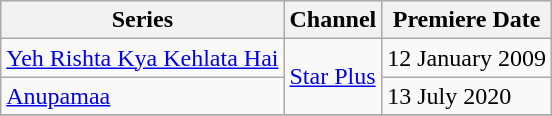<table class="sortable wikitable">
<tr>
<th>Series</th>
<th>Channel</th>
<th>Premiere Date</th>
</tr>
<tr>
<td><a href='#'>Yeh Rishta Kya Kehlata Hai</a></td>
<td rowspan="2"><a href='#'>Star Plus</a></td>
<td>12 January 2009</td>
</tr>
<tr>
<td><a href='#'>Anupamaa</a></td>
<td>13 July 2020</td>
</tr>
<tr>
</tr>
</table>
